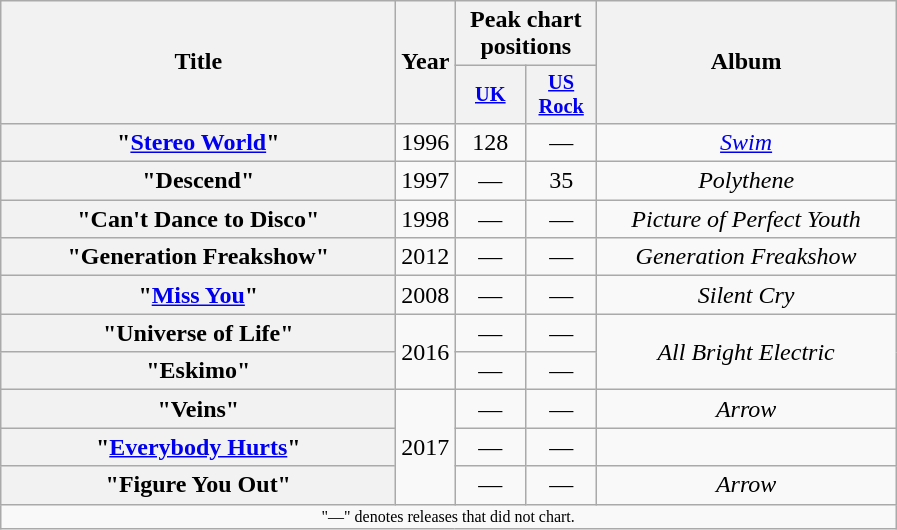<table class="wikitable plainrowheaders" style="text-align:center;">
<tr>
<th scope="col" rowspan="2" style="width:16em;">Title</th>
<th scope="col" rowspan="2" style="width:1em;">Year</th>
<th scope="col" colspan="2">Peak chart positions</th>
<th scope="col" rowspan="2" style="width:12em;">Album</th>
</tr>
<tr>
<th scope="col" style="width:3em;font-size:85%;"><a href='#'>UK</a><br></th>
<th scope="col" style="width:3em;font-size:85%;"><a href='#'>US<br>Rock</a><br></th>
</tr>
<tr>
<th scope="row">"<a href='#'>Stereo World</a>"</th>
<td>1996</td>
<td>128</td>
<td>—</td>
<td><em><a href='#'>Swim</a></em></td>
</tr>
<tr>
<th scope="row">"Descend"</th>
<td>1997</td>
<td>—</td>
<td>35</td>
<td><em>Polythene</em></td>
</tr>
<tr>
<th scope="row">"Can't Dance to Disco"</th>
<td>1998</td>
<td>—</td>
<td>—</td>
<td><em>Picture of Perfect Youth</em></td>
</tr>
<tr>
<th scope="row">"Generation Freakshow"</th>
<td>2012</td>
<td>—</td>
<td>—</td>
<td><em>Generation Freakshow</em></td>
</tr>
<tr>
<th scope="row">"<a href='#'>Miss You</a>"</th>
<td>2008</td>
<td>—</td>
<td>—</td>
<td><em>Silent Cry</em></td>
</tr>
<tr>
<th scope="row">"Universe of Life"</th>
<td rowspan="2">2016</td>
<td>—</td>
<td>—</td>
<td rowspan="2" align="center"><em>All Bright Electric</em></td>
</tr>
<tr>
<th scope="row">"Eskimo"</th>
<td>—</td>
<td>—</td>
</tr>
<tr>
<th scope="row">"Veins"</th>
<td rowspan="3">2017</td>
<td>—</td>
<td>—</td>
<td><em>Arrow</em></td>
</tr>
<tr>
<th scope="row">"<a href='#'>Everybody Hurts</a>"</th>
<td>—</td>
<td>—</td>
<td></td>
</tr>
<tr>
<th scope="row">"Figure You Out"</th>
<td>—</td>
<td>—</td>
<td><em>Arrow</em></td>
</tr>
<tr>
<td align="center" colspan="14" style="font-size: 8pt">"—" denotes releases that did not chart.</td>
</tr>
</table>
